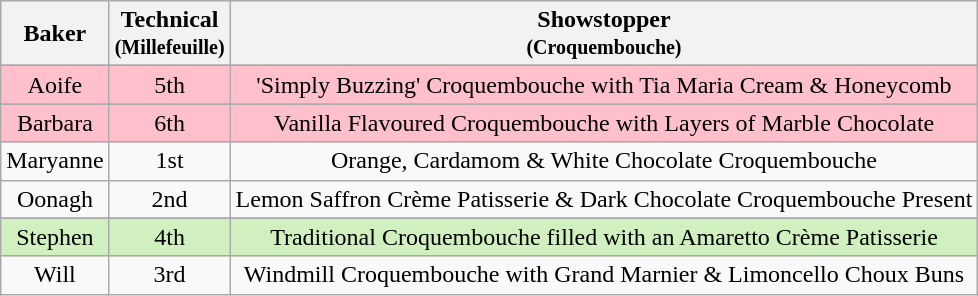<table class="wikitable" style="text-align:center;">
<tr>
<th>Baker</th>
<th>Technical<br><small>(Millefeuille)</small></th>
<th>Showstopper<br><small>(Croquembouche)</small></th>
</tr>
<tr>
</tr>
<tr style="background:pink;">
<td>Aoife</td>
<td>5th</td>
<td>'Simply Buzzing' Croquembouche with Tia Maria Cream & Honeycomb</td>
</tr>
<tr>
</tr>
<tr style="background:pink;">
<td>Barbara</td>
<td>6th</td>
<td>Vanilla Flavoured Croquembouche with Layers of Marble Chocolate</td>
</tr>
<tr>
<td>Maryanne</td>
<td>1st</td>
<td>Orange, Cardamom & White Chocolate Croquembouche</td>
</tr>
<tr>
<td>Oonagh</td>
<td>2nd</td>
<td>Lemon Saffron Crème Patisserie & Dark Chocolate Croquembouche Present</td>
</tr>
<tr>
</tr>
<tr style="background:#d0f0c0">
<td>Stephen</td>
<td>4th</td>
<td>Traditional Croquembouche filled with an Amaretto Crème Patisserie</td>
</tr>
<tr>
<td>Will</td>
<td>3rd</td>
<td>Windmill Croquembouche with Grand Marnier & Limoncello Choux Buns</td>
</tr>
</table>
